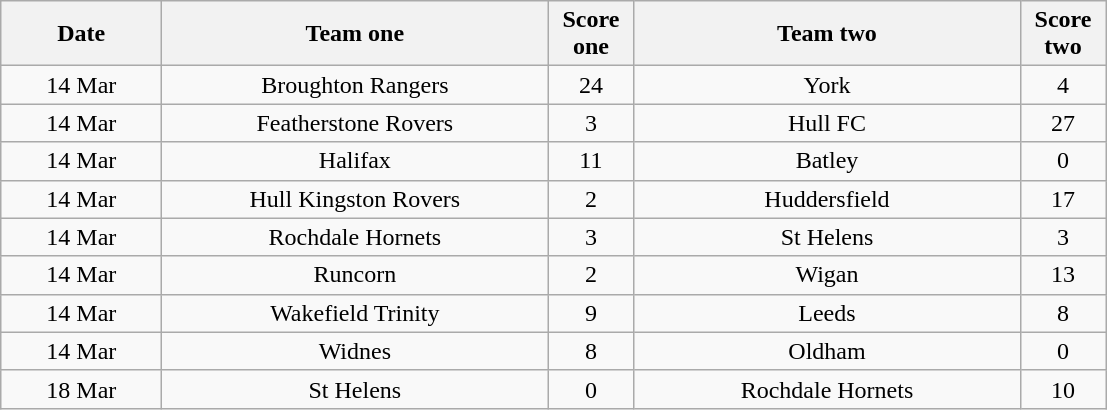<table class="wikitable" style="text-align: center">
<tr>
<th width=100>Date</th>
<th width=250>Team one</th>
<th width=50>Score one</th>
<th width=250>Team two</th>
<th width=50>Score two</th>
</tr>
<tr>
<td>14 Mar</td>
<td>Broughton Rangers</td>
<td>24</td>
<td>York</td>
<td>4</td>
</tr>
<tr>
<td>14 Mar</td>
<td>Featherstone Rovers</td>
<td>3</td>
<td>Hull FC</td>
<td>27</td>
</tr>
<tr>
<td>14 Mar</td>
<td>Halifax</td>
<td>11</td>
<td>Batley</td>
<td>0</td>
</tr>
<tr>
<td>14 Mar</td>
<td>Hull Kingston Rovers</td>
<td>2</td>
<td>Huddersfield</td>
<td>17</td>
</tr>
<tr>
<td>14 Mar</td>
<td>Rochdale Hornets</td>
<td>3</td>
<td>St Helens</td>
<td>3</td>
</tr>
<tr>
<td>14 Mar</td>
<td>Runcorn</td>
<td>2</td>
<td>Wigan</td>
<td>13</td>
</tr>
<tr>
<td>14 Mar</td>
<td>Wakefield Trinity</td>
<td>9</td>
<td>Leeds</td>
<td>8</td>
</tr>
<tr>
<td>14 Mar</td>
<td>Widnes</td>
<td>8</td>
<td>Oldham</td>
<td>0</td>
</tr>
<tr>
<td>18 Mar</td>
<td>St Helens</td>
<td>0</td>
<td>Rochdale Hornets</td>
<td>10</td>
</tr>
</table>
